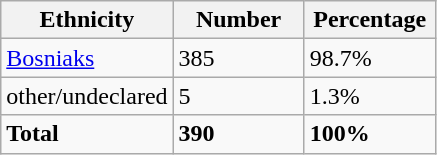<table class="wikitable">
<tr>
<th width="100px">Ethnicity</th>
<th width="80px">Number</th>
<th width="80px">Percentage</th>
</tr>
<tr>
<td><a href='#'>Bosniaks</a></td>
<td>385</td>
<td>98.7%</td>
</tr>
<tr>
<td>other/undeclared</td>
<td>5</td>
<td>1.3%</td>
</tr>
<tr>
<td><strong>Total</strong></td>
<td><strong>390</strong></td>
<td><strong>100%</strong></td>
</tr>
</table>
